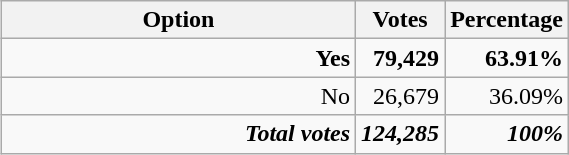<table class="wikitable" style="text-align:right; margin:5px; width: 30%">
<tr>
<th style="width:80%;">Option</th>
<th style="width:10%;">Votes</th>
<th style="width:10%;">Percentage</th>
</tr>
<tr>
<td><strong>Yes</strong></td>
<td><strong>79,429</strong></td>
<td><strong>63.91%</strong></td>
</tr>
<tr>
<td>No</td>
<td>26,679</td>
<td>36.09%</td>
</tr>
<tr>
<td><strong><em>Total votes</em></strong></td>
<td><strong><em>124,285</em></strong></td>
<td><strong><em>100%</em></strong></td>
</tr>
</table>
